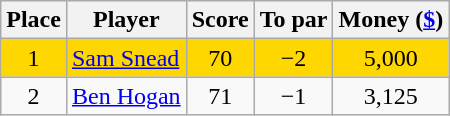<table class="wikitable">
<tr>
<th>Place</th>
<th>Player</th>
<th>Score</th>
<th>To par</th>
<th>Money (<a href='#'>$</a>)</th>
</tr>
<tr style="background:gold">
<td align=center>1</td>
<td> <a href='#'>Sam Snead</a></td>
<td align=center>70</td>
<td align=center>−2</td>
<td align=center>5,000</td>
</tr>
<tr>
<td align=center>2</td>
<td> <a href='#'>Ben Hogan</a></td>
<td align=center>71</td>
<td align=center>−1</td>
<td align=center>3,125</td>
</tr>
</table>
